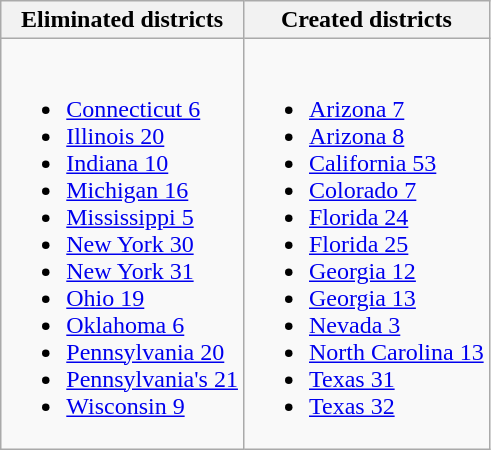<table class="wikitable">
<tr>
<th>Eliminated districts</th>
<th>Created districts</th>
</tr>
<tr>
<td><br><ul><li><a href='#'>Connecticut 6</a></li><li><a href='#'>Illinois 20</a></li><li><a href='#'>Indiana 10</a></li><li><a href='#'>Michigan 16</a></li><li><a href='#'>Mississippi 5</a></li><li><a href='#'>New York 30</a></li><li><a href='#'>New York 31</a></li><li><a href='#'>Ohio 19</a></li><li><a href='#'>Oklahoma 6</a></li><li><a href='#'>Pennsylvania 20</a></li><li><a href='#'>Pennsylvania's 21</a></li><li><a href='#'>Wisconsin 9</a></li></ul></td>
<td><br><ul><li><a href='#'>Arizona 7</a></li><li><a href='#'>Arizona 8</a></li><li><a href='#'>California 53</a></li><li><a href='#'>Colorado 7</a></li><li><a href='#'>Florida 24</a></li><li><a href='#'>Florida 25</a></li><li><a href='#'>Georgia 12</a></li><li><a href='#'>Georgia 13</a></li><li><a href='#'>Nevada 3</a></li><li><a href='#'>North Carolina 13</a></li><li><a href='#'>Texas 31</a></li><li><a href='#'>Texas 32</a></li></ul></td>
</tr>
</table>
